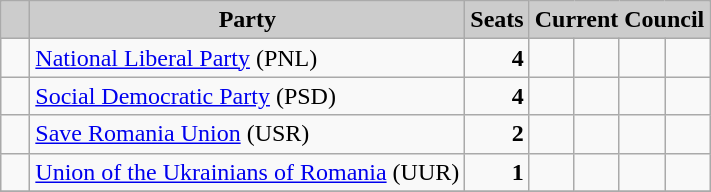<table class="wikitable">
<tr>
<th style="background:#ccc">   </th>
<th style="background:#ccc">Party</th>
<th style="background:#ccc">Seats</th>
<th style="background:#ccc" colspan="4">Current Council</th>
</tr>
<tr>
<td>  </td>
<td><a href='#'>National Liberal Party</a> (PNL)</td>
<td style="text-align: right"><strong>4</strong></td>
<td>  </td>
<td>  </td>
<td>  </td>
<td>  </td>
</tr>
<tr>
<td>  </td>
<td><a href='#'>Social Democratic Party</a> (PSD)</td>
<td style="text-align: right"><strong>4</strong></td>
<td>  </td>
<td>  </td>
<td>  </td>
<td>  </td>
</tr>
<tr>
<td>  </td>
<td><a href='#'>Save Romania Union</a> (USR)</td>
<td style="text-align: right"><strong>2</strong></td>
<td>  </td>
<td>  </td>
<td> </td>
<td> </td>
</tr>
<tr>
<td>  </td>
<td><a href='#'>Union of the Ukrainians of Romania</a> (UUR)</td>
<td style="text-align: right"><strong>1</strong></td>
<td>  </td>
<td> </td>
<td> </td>
<td> </td>
</tr>
<tr>
</tr>
</table>
